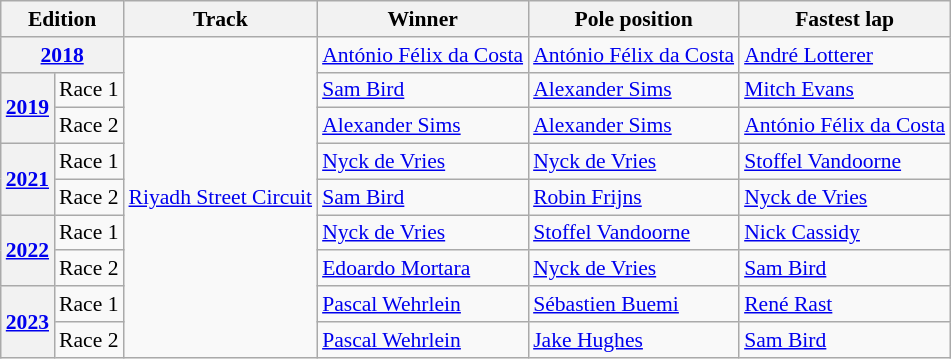<table Class = "wikitable" style = "font-size: 90%;">
<tr>
<th colspan="2">Edition</th>
<th>Track</th>
<th>Winner</th>
<th>Pole position</th>
<th>Fastest lap</th>
</tr>
<tr>
<th colspan="2"><a href='#'>2018</a></th>
<td rowspan="9"><a href='#'>Riyadh Street Circuit</a></td>
<td> <a href='#'>António Félix da Costa</a></td>
<td> <a href='#'>António Félix da Costa</a></td>
<td> <a href='#'>André Lotterer</a></td>
</tr>
<tr>
<th rowspan="2"><a href='#'>2019</a></th>
<td>Race 1</td>
<td> <a href='#'>Sam Bird</a></td>
<td> <a href='#'>Alexander Sims</a></td>
<td> <a href='#'>Mitch Evans</a></td>
</tr>
<tr>
<td>Race 2</td>
<td> <a href='#'>Alexander Sims</a></td>
<td> <a href='#'>Alexander Sims</a></td>
<td> <a href='#'>António Félix da Costa</a></td>
</tr>
<tr>
<th rowspan="2"><a href='#'>2021</a></th>
<td>Race 1</td>
<td> <a href='#'>Nyck de Vries</a></td>
<td> <a href='#'>Nyck de Vries</a></td>
<td> <a href='#'>Stoffel Vandoorne</a></td>
</tr>
<tr>
<td>Race 2</td>
<td> <a href='#'>Sam Bird</a></td>
<td> <a href='#'>Robin Frijns</a></td>
<td> <a href='#'>Nyck de Vries</a></td>
</tr>
<tr>
<th rowspan="2"><a href='#'>2022</a></th>
<td>Race 1</td>
<td> <a href='#'>Nyck de Vries</a></td>
<td> <a href='#'>Stoffel Vandoorne</a></td>
<td> <a href='#'>Nick Cassidy</a></td>
</tr>
<tr>
<td>Race 2</td>
<td> <a href='#'>Edoardo Mortara</a></td>
<td> <a href='#'>Nyck de Vries</a></td>
<td> <a href='#'>Sam Bird</a></td>
</tr>
<tr>
<th rowspan="2"><a href='#'>2023</a></th>
<td>Race 1</td>
<td> <a href='#'>Pascal Wehrlein</a></td>
<td> <a href='#'>Sébastien Buemi</a></td>
<td> <a href='#'>René Rast</a></td>
</tr>
<tr>
<td>Race 2</td>
<td> <a href='#'>Pascal Wehrlein</a></td>
<td> <a href='#'>Jake Hughes</a></td>
<td> <a href='#'>Sam Bird</a></td>
</tr>
</table>
